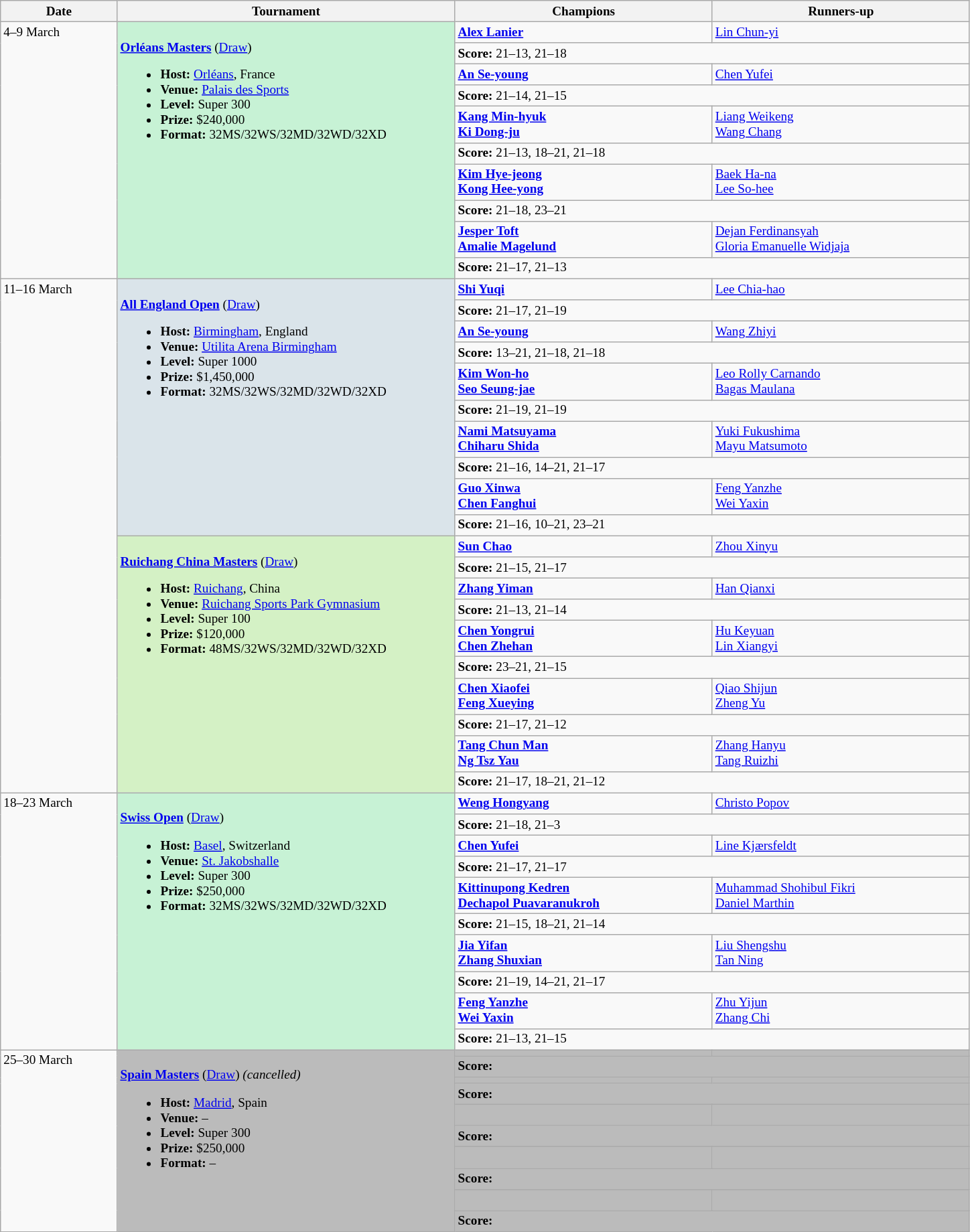<table class="wikitable" style="font-size:80%">
<tr>
<th width="110">Date</th>
<th width="330">Tournament</th>
<th width="250">Champions</th>
<th width="250">Runners-up</th>
</tr>
<tr valign="top">
<td rowspan="10">4–9 March</td>
<td bgcolor="#C7F2D5" rowspan="10"><br><strong><a href='#'>Orléans Masters</a></strong> (<a href='#'>Draw</a>)<ul><li><strong>Host:</strong> <a href='#'>Orléans</a>, France</li><li><strong>Venue:</strong> <a href='#'>Palais des Sports</a></li><li><strong>Level:</strong> Super 300</li><li><strong>Prize:</strong> $240,000</li><li><strong>Format:</strong> 32MS/32WS/32MD/32WD/32XD</li></ul></td>
<td><strong> <a href='#'>Alex Lanier</a></strong></td>
<td> <a href='#'>Lin Chun-yi</a></td>
</tr>
<tr>
<td colspan="2"><strong>Score:</strong> 21–13, 21–18</td>
</tr>
<tr valign="top">
<td><strong> <a href='#'>An Se-young</a></strong></td>
<td> <a href='#'>Chen Yufei</a></td>
</tr>
<tr>
<td colspan="2"><strong>Score:</strong> 21–14, 21–15</td>
</tr>
<tr valign="top">
<td><strong> <a href='#'>Kang Min-hyuk</a><br> <a href='#'>Ki Dong-ju</a></strong></td>
<td> <a href='#'>Liang Weikeng</a><br> <a href='#'>Wang Chang</a></td>
</tr>
<tr>
<td colspan="2"><strong>Score:</strong> 21–13, 18–21, 21–18</td>
</tr>
<tr valign="top">
<td><strong> <a href='#'>Kim Hye-jeong</a><br> <a href='#'>Kong Hee-yong</a></strong></td>
<td> <a href='#'>Baek Ha-na</a><br> <a href='#'>Lee So-hee</a></td>
</tr>
<tr>
<td colspan="2"><strong>Score:</strong> 21–18, 23–21</td>
</tr>
<tr valign="top">
<td><strong> <a href='#'>Jesper Toft</a><br> <a href='#'>Amalie Magelund</a></strong></td>
<td> <a href='#'>Dejan Ferdinansyah</a><br> <a href='#'>Gloria Emanuelle Widjaja</a></td>
</tr>
<tr>
<td colspan="2"><strong>Score:</strong> 21–17, 21–13</td>
</tr>
<tr valign="top">
<td rowspan="20">11–16 March</td>
<td bgcolor="#DAE4EA" rowspan="10"><br><strong><a href='#'>All England Open</a></strong> (<a href='#'>Draw</a>)<ul><li><strong>Host:</strong> <a href='#'>Birmingham</a>, England</li><li><strong>Venue:</strong> <a href='#'>Utilita Arena Birmingham</a></li><li><strong>Level:</strong> Super 1000</li><li><strong>Prize:</strong> $1,450,000</li><li><strong>Format:</strong> 32MS/32WS/32MD/32WD/32XD</li></ul></td>
<td><strong> <a href='#'>Shi Yuqi</a></strong></td>
<td> <a href='#'>Lee Chia-hao</a></td>
</tr>
<tr>
<td colspan="2"><strong>Score:</strong> 21–17, 21–19</td>
</tr>
<tr valign="top">
<td><strong> <a href='#'>An Se-young</a></strong></td>
<td> <a href='#'>Wang Zhiyi</a></td>
</tr>
<tr>
<td colspan="2"><strong>Score:</strong> 13–21, 21–18, 21–18</td>
</tr>
<tr valign="top">
<td><strong> <a href='#'>Kim Won-ho</a><br> <a href='#'>Seo Seung-jae</a></strong></td>
<td> <a href='#'>Leo Rolly Carnando</a><br> <a href='#'>Bagas Maulana</a></td>
</tr>
<tr>
<td colspan="2"><strong>Score:</strong> 21–19, 21–19</td>
</tr>
<tr valign="top">
<td><strong> <a href='#'>Nami Matsuyama</a><br> <a href='#'>Chiharu Shida</a></strong></td>
<td> <a href='#'>Yuki Fukushima</a><br> <a href='#'>Mayu Matsumoto</a></td>
</tr>
<tr>
<td colspan="2"><strong>Score:</strong> 21–16, 14–21, 21–17</td>
</tr>
<tr valign="top">
<td><strong> <a href='#'>Guo Xinwa</a><br> <a href='#'>Chen Fanghui</a></strong></td>
<td> <a href='#'>Feng Yanzhe</a><br> <a href='#'>Wei Yaxin</a></td>
</tr>
<tr>
<td colspan="2"><strong>Score:</strong> 21–16, 10–21, 23–21</td>
</tr>
<tr valign="top">
<td bgcolor="#D4F1C5" rowspan="10"><br><strong><a href='#'>Ruichang China Masters</a></strong> (<a href='#'>Draw</a>)<ul><li><strong>Host:</strong> <a href='#'>Ruichang</a>, China</li><li><strong>Venue:</strong> <a href='#'>Ruichang Sports Park Gymnasium</a></li><li><strong>Level:</strong> Super 100</li><li><strong>Prize:</strong> $120,000</li><li><strong>Format:</strong> 48MS/32WS/32MD/32WD/32XD</li></ul></td>
<td><strong> <a href='#'>Sun Chao</a></strong></td>
<td> <a href='#'>Zhou Xinyu</a></td>
</tr>
<tr>
<td colspan="2"><strong>Score:</strong> 21–15, 21–17</td>
</tr>
<tr valign="top">
<td><strong> <a href='#'>Zhang Yiman</a></strong></td>
<td> <a href='#'>Han Qianxi</a></td>
</tr>
<tr>
<td colspan="2"><strong>Score:</strong> 21–13, 21–14</td>
</tr>
<tr valign="top">
<td><strong> <a href='#'>Chen Yongrui</a><br> <a href='#'>Chen Zhehan</a></strong></td>
<td> <a href='#'>Hu Keyuan</a><br> <a href='#'>Lin Xiangyi</a></td>
</tr>
<tr>
<td colspan="2"><strong>Score:</strong> 23–21, 21–15</td>
</tr>
<tr valign="top">
<td><strong> <a href='#'>Chen Xiaofei</a><br> <a href='#'>Feng Xueying</a></strong></td>
<td> <a href='#'>Qiao Shijun</a><br> <a href='#'>Zheng Yu</a></td>
</tr>
<tr>
<td colspan="2"><strong>Score:</strong> 21–17, 21–12</td>
</tr>
<tr valign="top">
<td><strong> <a href='#'>Tang Chun Man</a><br> <a href='#'>Ng Tsz Yau</a></strong></td>
<td> <a href='#'>Zhang Hanyu</a><br> <a href='#'>Tang Ruizhi</a></td>
</tr>
<tr>
<td colspan="2"><strong>Score:</strong> 21–17, 18–21, 21–12</td>
</tr>
<tr valign="top">
<td rowspan="10">18–23 March</td>
<td bgcolor="#C7F2D5" rowspan="10"><br><strong><a href='#'>Swiss Open</a></strong> (<a href='#'>Draw</a>)<ul><li><strong>Host:</strong> <a href='#'>Basel</a>, Switzerland</li><li><strong>Venue:</strong> <a href='#'>St. Jakobshalle</a></li><li><strong>Level:</strong> Super 300</li><li><strong>Prize:</strong> $250,000</li><li><strong>Format:</strong> 32MS/32WS/32MD/32WD/32XD</li></ul></td>
<td><strong> <a href='#'>Weng Hongyang</a></strong></td>
<td> <a href='#'>Christo Popov</a></td>
</tr>
<tr>
<td colspan="2"><strong>Score:</strong> 21–18, 21–3</td>
</tr>
<tr valign="top">
<td><strong> <a href='#'>Chen Yufei</a></strong></td>
<td> <a href='#'>Line Kjærsfeldt</a></td>
</tr>
<tr>
<td colspan="2"><strong>Score:</strong> 21–17, 21–17</td>
</tr>
<tr valign="top">
<td><strong> <a href='#'>Kittinupong Kedren</a><br> <a href='#'>Dechapol Puavaranukroh</a></strong></td>
<td> <a href='#'>Muhammad Shohibul Fikri</a><br> <a href='#'>Daniel Marthin</a></td>
</tr>
<tr>
<td colspan="2"><strong>Score:</strong> 21–15, 18–21, 21–14</td>
</tr>
<tr valign="top">
<td><strong> <a href='#'>Jia Yifan</a><br> <a href='#'>Zhang Shuxian</a></strong></td>
<td> <a href='#'>Liu Shengshu</a><br> <a href='#'>Tan Ning</a></td>
</tr>
<tr>
<td colspan="2"><strong>Score:</strong> 21–19, 14–21, 21–17</td>
</tr>
<tr valign="top">
<td><strong> <a href='#'>Feng Yanzhe</a><br> <a href='#'>Wei Yaxin</a></strong></td>
<td> <a href='#'>Zhu Yijun</a><br> <a href='#'>Zhang Chi</a></td>
</tr>
<tr>
<td colspan="2"><strong>Score:</strong> 21–13, 21–15</td>
</tr>
<tr valign="top">
<td rowspan="10">25–30 March</td>
<td bgcolor="#BBBBBB" rowspan="10"><br><strong><a href='#'>Spain Masters</a></strong> (<a href='#'>Draw</a>) <em>(cancelled)</em><ul><li><strong>Host:</strong> <a href='#'>Madrid</a>, Spain</li><li><strong>Venue:</strong> –</li><li><strong>Level:</strong> Super 300</li><li><strong>Prize:</strong> $250,000</li><li><strong>Format:</strong> –</li></ul></td>
<td bgcolor="#BBBBBB"><strong> </strong></td>
<td bgcolor="#BBBBBB"></td>
</tr>
<tr bgcolor="#BBBBBB">
<td colspan="2"><strong>Score:</strong></td>
</tr>
<tr valign="top" bgcolor="#BBBBBB">
<td><strong> </strong></td>
<td></td>
</tr>
<tr bgcolor="#BBBBBB">
<td colspan="2"><strong>Score:</strong></td>
</tr>
<tr valign="top" bgcolor="#BBBBBB">
<td><strong> <br> </strong></td>
<td> <br></td>
</tr>
<tr bgcolor="#BBBBBB">
<td colspan="2"><strong>Score:</strong></td>
</tr>
<tr valign="top" bgcolor="#BBBBBB">
<td><strong> <br> </strong></td>
<td> <br></td>
</tr>
<tr bgcolor="#BBBBBB">
<td colspan="2"><strong>Score:</strong></td>
</tr>
<tr valign="top" bgcolor="#BBBBBB">
<td><strong> <br> </strong></td>
<td> <br></td>
</tr>
<tr bgcolor="#BBBBBB">
<td colspan="2"><strong>Score:</strong></td>
</tr>
</table>
